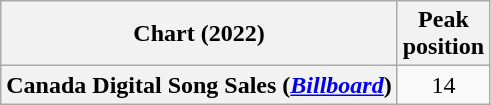<table class="wikitable plainrowheaders" style="text-align:center">
<tr>
<th scope="col">Chart (2022)</th>
<th scope="col">Peak<br>position</th>
</tr>
<tr>
<th scope="row">Canada Digital Song Sales (<em><a href='#'>Billboard</a></em>)</th>
<td>14</td>
</tr>
</table>
